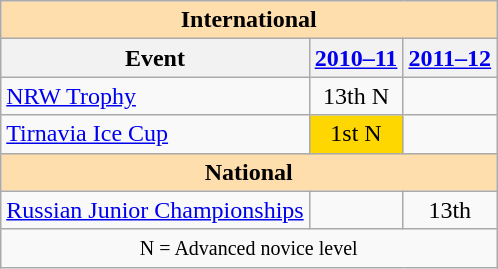<table class="wikitable" style="text-align:center">
<tr>
<th style="background-color: #ffdead; " colspan=3 align=center>International</th>
</tr>
<tr>
<th>Event</th>
<th><a href='#'>2010–11</a></th>
<th><a href='#'>2011–12</a></th>
</tr>
<tr>
<td align=left><a href='#'>NRW Trophy</a></td>
<td>13th N</td>
<td></td>
</tr>
<tr>
<td align=left><a href='#'>Tirnavia Ice Cup</a></td>
<td bgcolor=gold>1st N</td>
<td></td>
</tr>
<tr>
<th style="background-color: #ffdead; " colspan=3 align=center>National</th>
</tr>
<tr>
<td align=left><a href='#'>Russian Junior Championships</a></td>
<td></td>
<td>13th</td>
</tr>
<tr>
<td colspan=3 align=center><small> N = Advanced novice level </small></td>
</tr>
</table>
